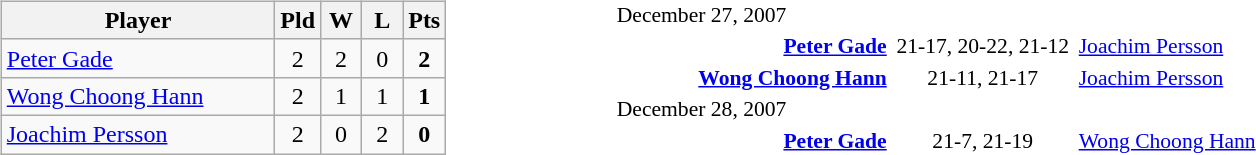<table>
<tr>
<td width=45% valign=top><br><table class=wikitable style="text-align:center">
<tr>
<th width=175>Player</th>
<th width=20>Pld</th>
<th width=20>W</th>
<th width=20>L</th>
<th width=20>Pts</th>
</tr>
<tr>
<td style="text-align:left"> <a href='#'>Peter Gade</a></td>
<td>2</td>
<td>2</td>
<td>0</td>
<td><strong>2</strong></td>
</tr>
<tr>
<td style="text-align:left"> <a href='#'>Wong Choong Hann</a></td>
<td>2</td>
<td>1</td>
<td>1</td>
<td><strong>1</strong></td>
</tr>
<tr>
<td style="text-align:left"> <a href='#'>Joachim Persson</a></td>
<td>2</td>
<td>0</td>
<td>2</td>
<td><strong>0</strong></td>
</tr>
</table>
</td>
<td><br><table style="font-size:90%">
<tr>
<td colspan=3>December 27, 2007</td>
</tr>
<tr>
<td width=180 align=right><strong><a href='#'>Peter Gade</a> </strong></td>
<td width=120 align=center>21-17, 20-22, 21-12</td>
<td width=180> <a href='#'>Joachim Persson</a></td>
</tr>
<tr>
<td align=right><strong><a href='#'>Wong Choong Hann</a></strong> </td>
<td align=center>21-11, 21-17</td>
<td> <a href='#'>Joachim Persson</a></td>
</tr>
<tr>
<td colspan=3>December 28, 2007</td>
</tr>
<tr>
<td align=right><strong><a href='#'>Peter Gade</a> </strong></td>
<td align=center>21-7, 21-19</td>
<td> <a href='#'>Wong Choong Hann</a></td>
</tr>
</table>
</td>
</tr>
</table>
